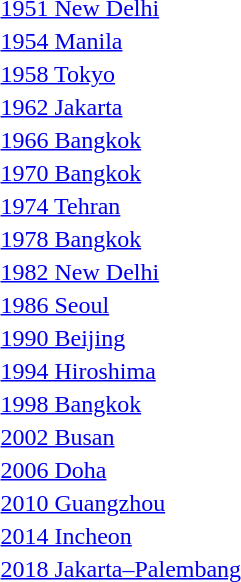<table>
<tr>
<td><a href='#'>1951 New Delhi</a></td>
<td></td>
<td></td>
<td></td>
</tr>
<tr>
<td><a href='#'>1954 Manila</a></td>
<td></td>
<td></td>
<td></td>
</tr>
<tr>
<td><a href='#'>1958 Tokyo</a></td>
<td></td>
<td></td>
<td></td>
</tr>
<tr>
<td><a href='#'>1962 Jakarta</a></td>
<td></td>
<td></td>
<td></td>
</tr>
<tr>
<td><a href='#'>1966 Bangkok</a></td>
<td></td>
<td></td>
<td></td>
</tr>
<tr>
<td><a href='#'>1970 Bangkok</a></td>
<td></td>
<td></td>
<td></td>
</tr>
<tr>
<td><a href='#'>1974 Tehran</a></td>
<td></td>
<td></td>
<td></td>
</tr>
<tr>
<td><a href='#'>1978 Bangkok</a></td>
<td></td>
<td></td>
<td></td>
</tr>
<tr>
<td><a href='#'>1982 New Delhi</a></td>
<td></td>
<td></td>
<td></td>
</tr>
<tr>
<td><a href='#'>1986 Seoul</a></td>
<td></td>
<td></td>
<td></td>
</tr>
<tr>
<td><a href='#'>1990 Beijing</a></td>
<td></td>
<td></td>
<td></td>
</tr>
<tr>
<td><a href='#'>1994 Hiroshima</a></td>
<td></td>
<td></td>
<td></td>
</tr>
<tr>
<td><a href='#'>1998 Bangkok</a></td>
<td></td>
<td></td>
<td></td>
</tr>
<tr>
<td><a href='#'>2002 Busan</a></td>
<td></td>
<td></td>
<td></td>
</tr>
<tr>
<td><a href='#'>2006 Doha</a></td>
<td></td>
<td></td>
<td></td>
</tr>
<tr>
<td><a href='#'>2010 Guangzhou</a></td>
<td></td>
<td></td>
<td></td>
</tr>
<tr>
<td><a href='#'>2014 Incheon</a></td>
<td></td>
<td></td>
<td></td>
</tr>
<tr>
<td><a href='#'>2018 Jakarta–Palembang</a></td>
<td></td>
<td></td>
<td></td>
</tr>
</table>
